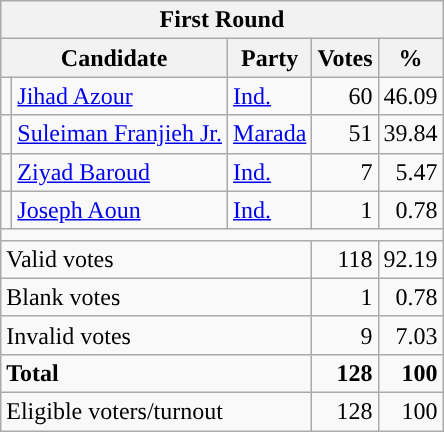<table class="wikitable" style="text-align:right">
<tr>
<th colspan="5">First Round</th>
</tr>
<tr>
<th colspan="2">Candidate</th>
<th>Party</th>
<th>Votes</th>
<th>%</th>
</tr>
<tr>
<td></td>
<td align="left"><a href='#'>Jihad Azour</a></td>
<td align="left"><a href='#'>Ind.</a></td>
<td>60</td>
<td>46.09</td>
</tr>
<tr>
<td></td>
<td align="left"><a href='#'>Suleiman Franjieh Jr.</a></td>
<td align="left"><a href='#'>Marada</a></td>
<td>51</td>
<td>39.84</td>
</tr>
<tr>
<td></td>
<td align="left"><a href='#'>Ziyad Baroud</a></td>
<td align="left"><a href='#'>Ind.</a></td>
<td>7</td>
<td>5.47</td>
</tr>
<tr>
<td></td>
<td align="left"><a href='#'>Joseph Aoun</a></td>
<td align="left"><a href='#'>Ind.</a></td>
<td>1</td>
<td>0.78</td>
</tr>
<tr>
<td colspan="12"></td>
</tr>
<tr>
<td colspan="3" style="text-align:left;">Valid votes</td>
<td>118</td>
<td>92.19</td>
</tr>
<tr>
<td colspan="3" style="text-align:left;">Blank votes</td>
<td>1</td>
<td>0.78</td>
</tr>
<tr>
<td colspan="3" style="text-align:left;">Invalid votes</td>
<td>9</td>
<td>7.03</td>
</tr>
<tr>
<td colspan="3" style="text-align:left;"><strong>Total</strong></td>
<td><strong>128</strong></td>
<td><strong>100</strong></td>
</tr>
<tr>
<td colspan="3" style="text-align:left;">Eligible voters/turnout</td>
<td>128</td>
<td>100</td>
</tr>
</table>
